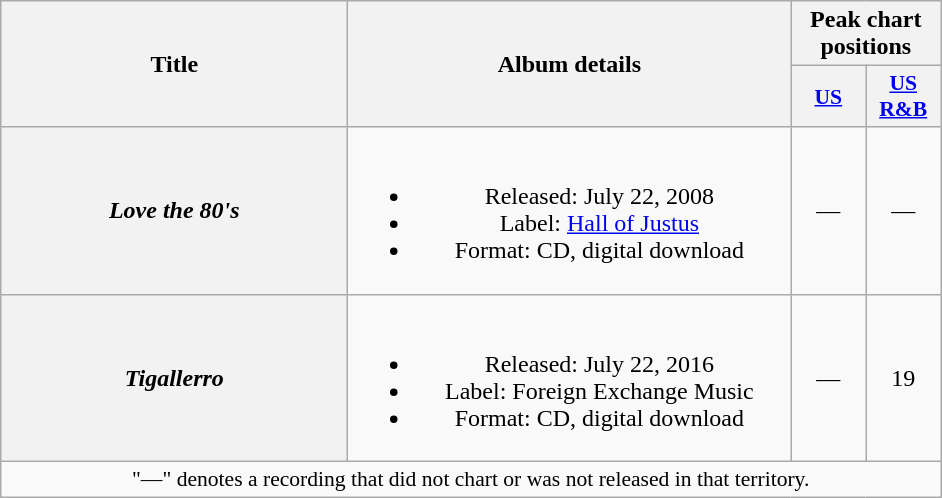<table class="wikitable plainrowheaders" style="text-align:center;">
<tr>
<th scope="col" rowspan="2" style="width:14em;">Title</th>
<th scope="col" rowspan="2" style="width:18em;">Album details</th>
<th scope="col" colspan="2" style="width:5em;">Peak chart positions</th>
</tr>
<tr>
<th scope="col" style="width:3em;font-size:90%;"><a href='#'>US</a><br></th>
<th scope="col" style="width:3em;font-size:90%;"><a href='#'>US<br>R&B</a><br></th>
</tr>
<tr>
<th scope="row"><em>Love the 80's</em><br></th>
<td><br><ul><li>Released: July 22, 2008</li><li>Label: <a href='#'>Hall of Justus</a></li><li>Format: CD, digital download</li></ul></td>
<td>—</td>
<td>—</td>
</tr>
<tr>
<th scope="row"><em>Tigallerro</em><br></th>
<td><br><ul><li>Released: July 22, 2016</li><li>Label: Foreign Exchange Music</li><li>Format: CD, digital download</li></ul></td>
<td>—</td>
<td>19</td>
</tr>
<tr>
<td colspan="14" style="font-size:90%">"—" denotes a recording that did not chart or was not released in that territory.</td>
</tr>
</table>
